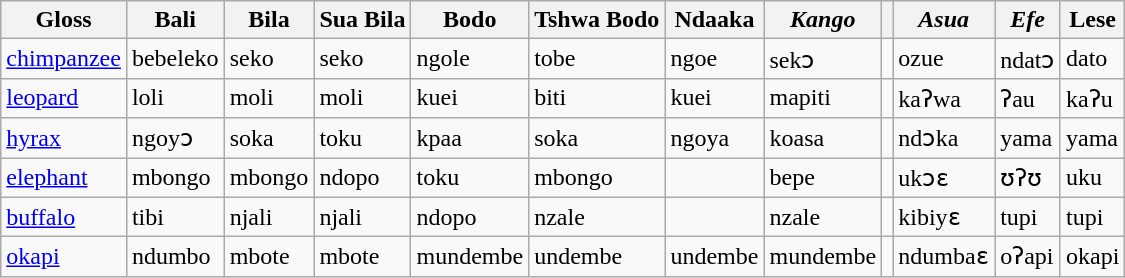<table class="wikitable sortable">
<tr>
<th>Gloss</th>
<th>Bali</th>
<th>Bila</th>
<th>Sua Bila</th>
<th>Bodo</th>
<th>Tshwa Bodo</th>
<th>Ndaaka</th>
<th><em>Kango</em></th>
<th></th>
<th><em>Asua</em></th>
<th><em>Efe</em></th>
<th>Lese</th>
</tr>
<tr>
<td><a href='#'>chimpanzee</a></td>
<td>bebeleko</td>
<td>seko</td>
<td>seko</td>
<td>ngole</td>
<td>tobe</td>
<td>ngoe</td>
<td>sekɔ</td>
<td></td>
<td>ozue</td>
<td>ndatɔ</td>
<td>dato</td>
</tr>
<tr>
<td><a href='#'>leopard</a></td>
<td>loli</td>
<td>moli</td>
<td>moli</td>
<td>kuei</td>
<td>biti</td>
<td>kuei</td>
<td>mapiti</td>
<td></td>
<td>kaʔwa</td>
<td>ʔau</td>
<td>kaʔu</td>
</tr>
<tr>
<td><a href='#'>hyrax</a></td>
<td>ngoyɔ</td>
<td>soka</td>
<td>toku</td>
<td>kpaa</td>
<td>soka</td>
<td>ngoya</td>
<td>koasa</td>
<td></td>
<td>ndɔka</td>
<td>yama</td>
<td>yama</td>
</tr>
<tr>
<td><a href='#'>elephant</a></td>
<td>mbongo</td>
<td>mbongo</td>
<td>ndopo</td>
<td>toku</td>
<td>mbongo</td>
<td></td>
<td>bepe</td>
<td></td>
<td>ukɔɛ</td>
<td>ʊʔʊ</td>
<td>uku</td>
</tr>
<tr>
<td><a href='#'>buffalo</a></td>
<td>tibi</td>
<td>njali</td>
<td>njali</td>
<td>ndopo</td>
<td>nzale</td>
<td></td>
<td>nzale</td>
<td></td>
<td>kibiyɛ</td>
<td>tupi</td>
<td>tupi</td>
</tr>
<tr>
<td><a href='#'>okapi</a></td>
<td>ndumbo</td>
<td>mbote</td>
<td>mbote</td>
<td>mundembe</td>
<td>undembe</td>
<td>undembe</td>
<td>mundembe</td>
<td></td>
<td>ndumbaɛ</td>
<td>oʔapi</td>
<td>okapi</td>
</tr>
</table>
